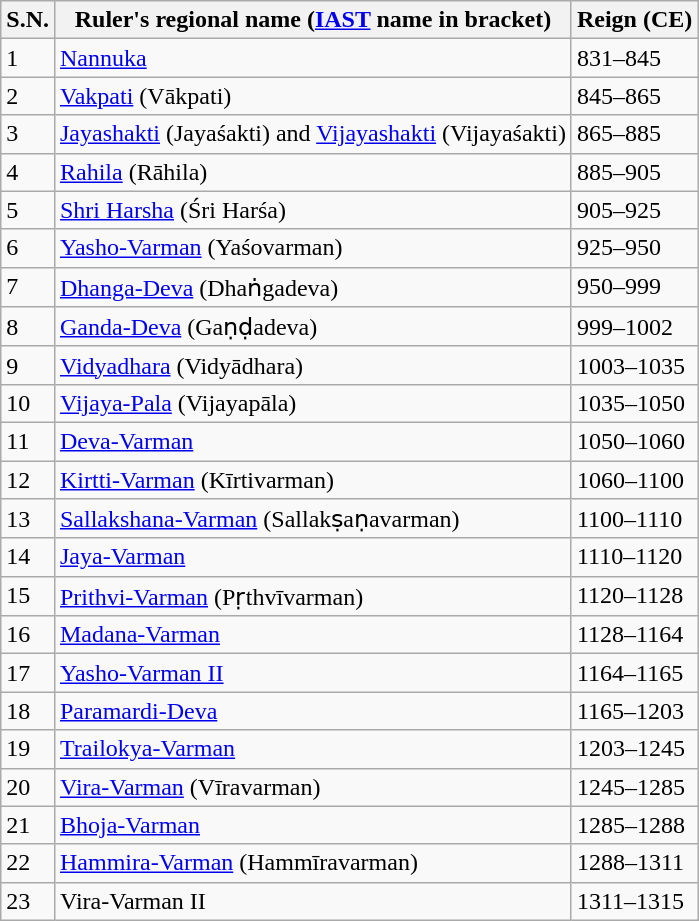<table class="wikitable">
<tr>
<th>S.N.</th>
<th>Ruler's regional name (<a href='#'>IAST</a> name in bracket)</th>
<th>Reign (CE)</th>
</tr>
<tr>
<td>1</td>
<td><a href='#'>Nannuka</a></td>
<td>831–845</td>
</tr>
<tr>
<td>2</td>
<td><a href='#'>Vakpati</a> (Vākpati)</td>
<td>845–865</td>
</tr>
<tr>
<td>3</td>
<td><a href='#'>Jayashakti</a> (Jayaśakti) and <a href='#'>Vijayashakti</a> (Vijayaśakti)</td>
<td>865–885</td>
</tr>
<tr>
<td>4</td>
<td><a href='#'>Rahila</a> (Rāhila)</td>
<td>885–905</td>
</tr>
<tr>
<td>5</td>
<td><a href='#'>Shri Harsha</a> (Śri Harśa)</td>
<td>905–925</td>
</tr>
<tr>
<td>6</td>
<td><a href='#'>Yasho-Varman</a> (Yaśovarman)</td>
<td>925–950</td>
</tr>
<tr>
<td>7</td>
<td><a href='#'>Dhanga-Deva</a> (Dhaṅgadeva)</td>
<td>950–999</td>
</tr>
<tr>
<td>8</td>
<td><a href='#'>Ganda-Deva</a> (Gaṇḍadeva)</td>
<td>999–1002</td>
</tr>
<tr>
<td>9</td>
<td><a href='#'>Vidyadhara</a> (Vidyādhara)</td>
<td>1003–1035</td>
</tr>
<tr>
<td>10</td>
<td><a href='#'>Vijaya-Pala</a> (Vijayapāla)</td>
<td>1035–1050</td>
</tr>
<tr>
<td>11</td>
<td><a href='#'>Deva-Varman</a></td>
<td>1050–1060</td>
</tr>
<tr>
<td>12</td>
<td><a href='#'>Kirtti-Varman</a> (Kīrtivarman)</td>
<td>1060–1100</td>
</tr>
<tr>
<td>13</td>
<td><a href='#'>Sallakshana-Varman</a> (Sallakṣaṇavarman)</td>
<td>1100–1110</td>
</tr>
<tr>
<td>14</td>
<td><a href='#'>Jaya-Varman</a></td>
<td>1110–1120</td>
</tr>
<tr>
<td>15</td>
<td><a href='#'>Prithvi-Varman</a> (Pṛthvīvarman)</td>
<td>1120–1128</td>
</tr>
<tr>
<td>16</td>
<td><a href='#'>Madana-Varman</a></td>
<td>1128–1164</td>
</tr>
<tr>
<td>17</td>
<td><a href='#'>Yasho-Varman II</a></td>
<td>1164–1165</td>
</tr>
<tr>
<td>18</td>
<td><a href='#'>Paramardi-Deva</a></td>
<td>1165–1203</td>
</tr>
<tr>
<td>19</td>
<td><a href='#'>Trailokya-Varman</a></td>
<td>1203–1245</td>
</tr>
<tr>
<td>20</td>
<td><a href='#'>Vira-Varman</a> (Vīravarman)</td>
<td>1245–1285</td>
</tr>
<tr>
<td>21</td>
<td><a href='#'>Bhoja-Varman</a></td>
<td>1285–1288</td>
</tr>
<tr>
<td>22</td>
<td><a href='#'>Hammira-Varman</a> (Hammīravarman)</td>
<td>1288–1311</td>
</tr>
<tr>
<td>23</td>
<td>Vira-Varman II</td>
<td>1311–1315</td>
</tr>
</table>
